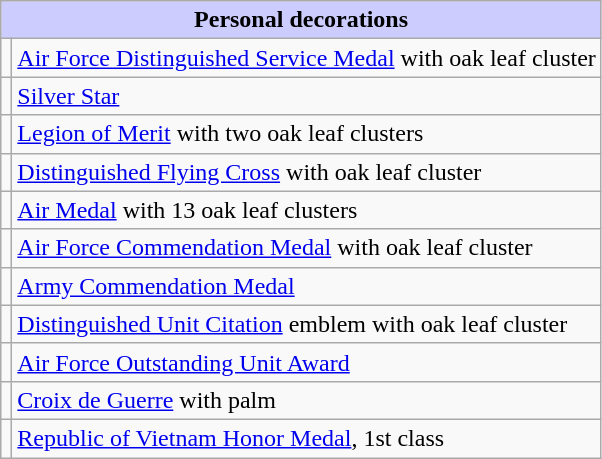<table class="wikitable">
<tr style="background:#ccf; text-align:center;">
<td colspan=2><strong>Personal decorations</strong></td>
</tr>
<tr>
<td></td>
<td><a href='#'>Air Force Distinguished Service Medal</a> with oak leaf cluster</td>
</tr>
<tr>
<td></td>
<td><a href='#'>Silver Star</a></td>
</tr>
<tr>
<td></td>
<td><a href='#'>Legion of Merit</a> with two oak leaf clusters</td>
</tr>
<tr>
<td></td>
<td><a href='#'>Distinguished Flying Cross</a> with oak leaf cluster</td>
</tr>
<tr>
<td></td>
<td><a href='#'>Air Medal</a> with 13 oak leaf clusters</td>
</tr>
<tr>
<td></td>
<td><a href='#'>Air Force Commendation Medal</a> with oak leaf cluster</td>
</tr>
<tr>
<td></td>
<td><a href='#'>Army Commendation Medal</a></td>
</tr>
<tr>
<td></td>
<td><a href='#'>Distinguished Unit Citation</a> emblem with oak leaf cluster</td>
</tr>
<tr>
<td></td>
<td><a href='#'>Air Force Outstanding Unit Award</a></td>
</tr>
<tr>
<td></td>
<td><a href='#'>Croix de Guerre</a> with palm</td>
</tr>
<tr>
<td></td>
<td><a href='#'>Republic of Vietnam Honor Medal</a>, 1st class</td>
</tr>
</table>
